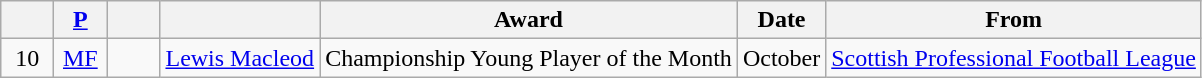<table class="wikitable sortable" style="text-align: center;">
<tr>
<th width=28><br></th>
<th width=28><a href='#'>P</a><br></th>
<th width=28><br></th>
<th><br></th>
<th>Award</th>
<th>Date</th>
<th>From</th>
</tr>
<tr>
<td>10</td>
<td><a href='#'>MF</a></td>
<td></td>
<td><a href='#'>Lewis Macleod</a></td>
<td>Championship Young Player of the Month</td>
<td>October</td>
<td><a href='#'>Scottish Professional Football League</a></td>
</tr>
</table>
